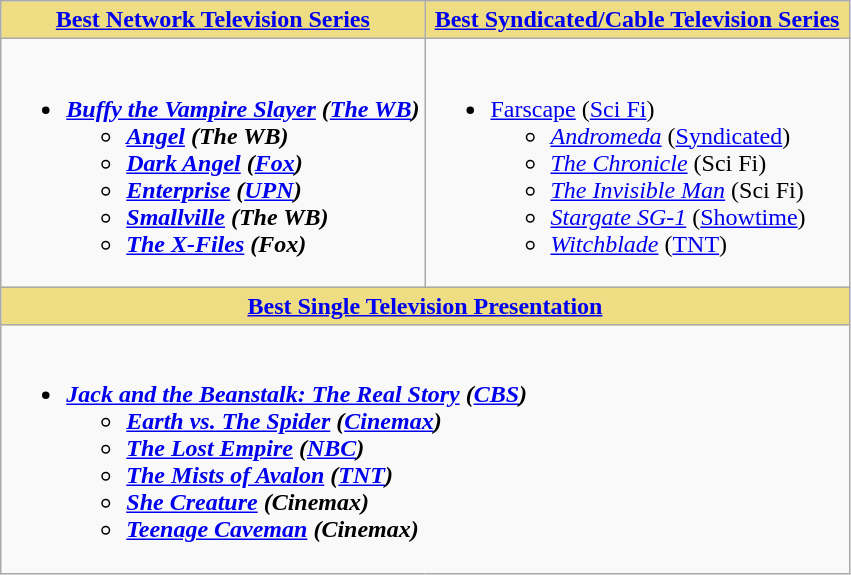<table class=wikitable>
<tr>
<th style="background:#EEDD82; width:50%"><a href='#'>Best Network Television Series</a></th>
<th style="background:#EEDD82; width:50%"><a href='#'>Best Syndicated/Cable Television Series</a></th>
</tr>
<tr>
<td valign="top"><br><ul><li><strong><em><a href='#'>Buffy the Vampire Slayer</a><em> (<a href='#'>The WB</a>)<strong><ul><li></em><a href='#'>Angel</a><em> (The WB)</li><li></em><a href='#'>Dark Angel</a><em> (<a href='#'>Fox</a>)</li><li></em><a href='#'>Enterprise</a><em> (<a href='#'>UPN</a>)</li><li></em><a href='#'>Smallville</a><em> (The WB)</li><li></em><a href='#'>The X-Files</a><em> (Fox)</li></ul></li></ul></td>
<td valign="top"><br><ul><li></em></strong><a href='#'>Farscape</a></em> (<a href='#'>Sci Fi</a>)</strong><ul><li><em><a href='#'>Andromeda</a></em> (<a href='#'>Syndicated</a>)</li><li><em><a href='#'>The Chronicle</a></em> (Sci Fi)</li><li><em><a href='#'>The Invisible Man</a></em> (Sci Fi)</li><li><em><a href='#'>Stargate SG-1</a></em> (<a href='#'>Showtime</a>)</li><li><em><a href='#'>Witchblade</a></em> (<a href='#'>TNT</a>)</li></ul></li></ul></td>
</tr>
<tr>
<th colspan="2" style="background:#EEDD82; width:50%"><a href='#'>Best Single Television Presentation</a></th>
</tr>
<tr>
<td colspan="2" style="vertical-align:top;"><br><ul><li><strong><em><a href='#'>Jack and the Beanstalk: The Real Story</a><em> (<a href='#'>CBS</a>)<strong><ul><li></em><a href='#'>Earth vs. The Spider</a><em> (<a href='#'>Cinemax</a>)</li><li></em><a href='#'>The Lost Empire</a><em> (<a href='#'>NBC</a>)</li><li></em><a href='#'>The Mists of Avalon</a><em> (<a href='#'>TNT</a>)</li><li></em><a href='#'>She Creature</a><em> (Cinemax)</li><li></em><a href='#'>Teenage Caveman</a><em> (Cinemax)</li></ul></li></ul></td>
</tr>
</table>
